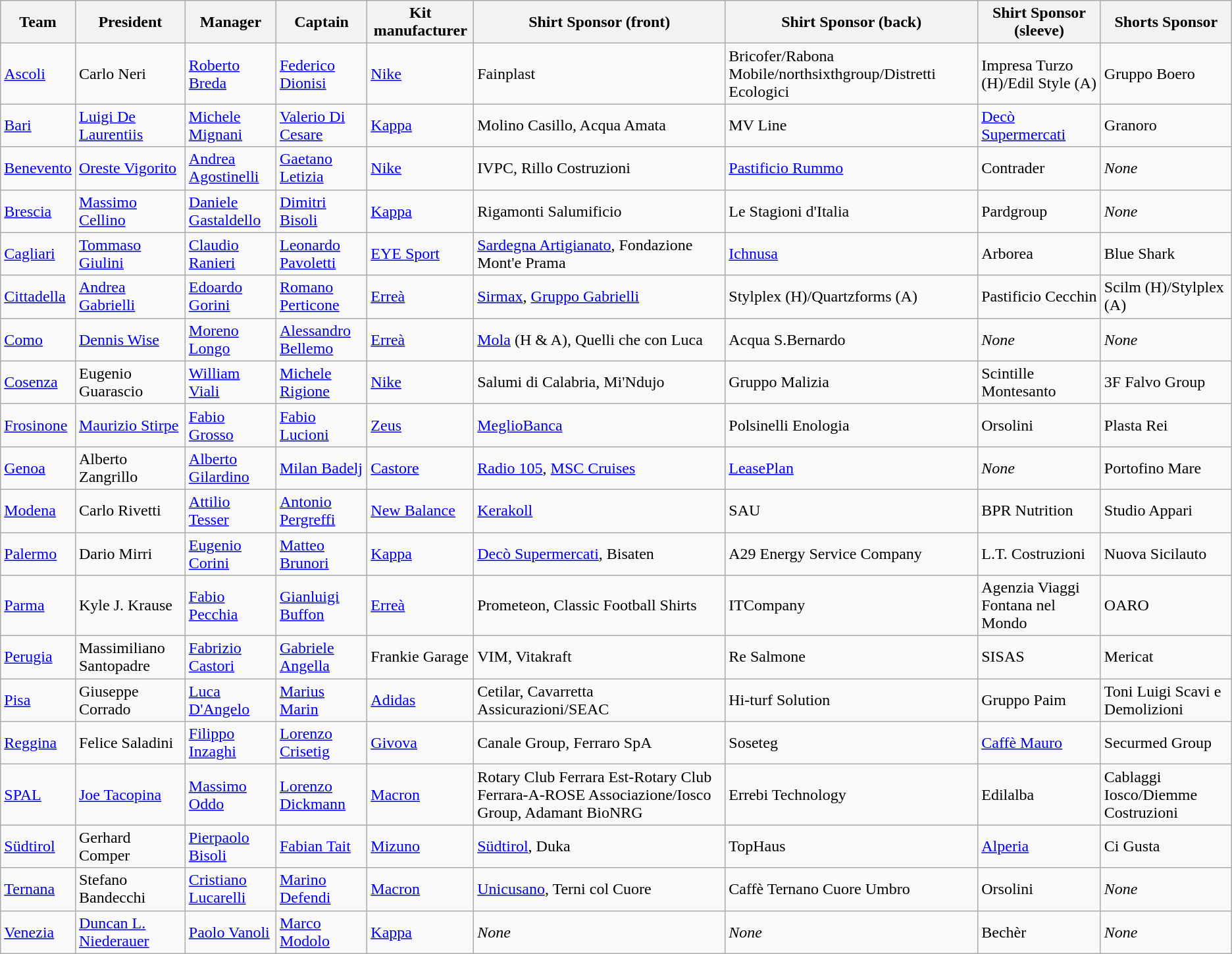<table class="wikitable sortable">
<tr>
<th>Team</th>
<th>President</th>
<th>Manager</th>
<th>Captain</th>
<th>Kit manufacturer</th>
<th>Shirt Sponsor (front)</th>
<th>Shirt Sponsor (back)</th>
<th>Shirt Sponsor (sleeve)</th>
<th>Shorts Sponsor</th>
</tr>
<tr>
<td><a href='#'>Ascoli</a></td>
<td> Carlo Neri</td>
<td> <a href='#'>Roberto Breda</a></td>
<td> <a href='#'>Federico Dionisi</a></td>
<td><a href='#'>Nike</a></td>
<td>Fainplast</td>
<td>Bricofer/Rabona Mobile/northsixthgroup/Distretti Ecologici</td>
<td>Impresa Turzo (H)/Edil Style (A)</td>
<td>Gruppo Boero</td>
</tr>
<tr>
<td><a href='#'>Bari</a></td>
<td> <a href='#'>Luigi De Laurentiis</a></td>
<td> <a href='#'>Michele Mignani</a></td>
<td> <a href='#'>Valerio Di Cesare</a></td>
<td><a href='#'>Kappa</a></td>
<td>Molino Casillo, Acqua Amata</td>
<td>MV Line</td>
<td><a href='#'>Decò Supermercati</a></td>
<td>Granoro</td>
</tr>
<tr>
<td><a href='#'>Benevento</a></td>
<td> <a href='#'>Oreste Vigorito</a></td>
<td> <a href='#'>Andrea Agostinelli</a></td>
<td> <a href='#'>Gaetano Letizia</a></td>
<td><a href='#'>Nike</a></td>
<td>IVPC, Rillo Costruzioni</td>
<td><a href='#'>Pastificio Rummo</a></td>
<td>Contrader</td>
<td><em>None</em></td>
</tr>
<tr>
<td><a href='#'>Brescia</a></td>
<td> <a href='#'>Massimo Cellino</a></td>
<td> <a href='#'>Daniele Gastaldello</a></td>
<td> <a href='#'>Dimitri Bisoli</a></td>
<td><a href='#'>Kappa</a></td>
<td>Rigamonti Salumificio</td>
<td>Le Stagioni d'Italia</td>
<td>Pardgroup</td>
<td><em>None</em></td>
</tr>
<tr>
<td><a href='#'>Cagliari</a></td>
<td> <a href='#'>Tommaso Giulini</a></td>
<td> <a href='#'>Claudio Ranieri</a></td>
<td> <a href='#'>Leonardo Pavoletti</a></td>
<td><a href='#'>EYE Sport</a></td>
<td><a href='#'>Sardegna Artigianato</a>, Fondazione Mont'e Prama</td>
<td><a href='#'>Ichnusa</a></td>
<td>Arborea</td>
<td>Blue Shark</td>
</tr>
<tr>
<td><a href='#'>Cittadella</a></td>
<td> <a href='#'>Andrea Gabrielli</a></td>
<td> <a href='#'>Edoardo Gorini</a></td>
<td> <a href='#'>Romano Perticone</a></td>
<td><a href='#'>Erreà</a></td>
<td><a href='#'>Sirmax</a>, <a href='#'>Gruppo Gabrielli</a></td>
<td>Stylplex (H)/Quartzforms (A)</td>
<td>Pastificio Cecchin</td>
<td>Scilm (H)/Stylplex (A)</td>
</tr>
<tr>
<td><a href='#'>Como</a></td>
<td> <a href='#'>Dennis Wise</a></td>
<td> <a href='#'>Moreno Longo</a></td>
<td> <a href='#'>Alessandro Bellemo</a></td>
<td><a href='#'>Erreà</a></td>
<td><a href='#'>Mola</a> (H & A), Quelli che con Luca</td>
<td>Acqua S.Bernardo</td>
<td><em>None</em></td>
<td><em>None</em></td>
</tr>
<tr>
<td><a href='#'>Cosenza</a></td>
<td> Eugenio Guarascio</td>
<td> <a href='#'>William Viali</a></td>
<td> <a href='#'>Michele Rigione</a></td>
<td><a href='#'>Nike</a></td>
<td>Salumi di Calabria, Mi'Ndujo</td>
<td>Gruppo Malizia</td>
<td>Scintille Montesanto</td>
<td>3F Falvo Group</td>
</tr>
<tr>
<td><a href='#'>Frosinone</a></td>
<td> <a href='#'>Maurizio Stirpe</a></td>
<td> <a href='#'>Fabio Grosso</a></td>
<td> <a href='#'>Fabio Lucioni</a></td>
<td><a href='#'>Zeus</a></td>
<td><a href='#'>MeglioBanca</a></td>
<td>Polsinelli Enologia</td>
<td>Orsolini</td>
<td>Plasta Rei</td>
</tr>
<tr>
<td><a href='#'>Genoa</a></td>
<td> Alberto Zangrillo</td>
<td> <a href='#'>Alberto Gilardino</a></td>
<td> <a href='#'>Milan Badelj</a></td>
<td><a href='#'>Castore</a></td>
<td><a href='#'>Radio 105</a>, <a href='#'>MSC Cruises</a></td>
<td><a href='#'>LeasePlan</a></td>
<td><em>None</em></td>
<td>Portofino Mare</td>
</tr>
<tr>
<td><a href='#'>Modena</a></td>
<td> Carlo Rivetti</td>
<td> <a href='#'>Attilio Tesser</a></td>
<td> <a href='#'>Antonio Pergreffi</a></td>
<td><a href='#'>New Balance</a></td>
<td><a href='#'>Kerakoll</a></td>
<td>SAU</td>
<td>BPR Nutrition</td>
<td>Studio Appari</td>
</tr>
<tr>
<td><a href='#'>Palermo</a></td>
<td> Dario Mirri</td>
<td> <a href='#'>Eugenio Corini</a></td>
<td> <a href='#'>Matteo Brunori</a></td>
<td><a href='#'>Kappa</a></td>
<td><a href='#'>Decò Supermercati</a>, Bisaten</td>
<td>A29 Energy Service Company</td>
<td>L.T. Costruzioni</td>
<td>Nuova Sicilauto</td>
</tr>
<tr>
<td><a href='#'>Parma</a></td>
<td> Kyle J. Krause</td>
<td> <a href='#'>Fabio Pecchia</a></td>
<td> <a href='#'>Gianluigi Buffon</a></td>
<td><a href='#'>Erreà</a></td>
<td>Prometeon, Classic Football Shirts</td>
<td>ITCompany</td>
<td>Agenzia Viaggi Fontana nel Mondo</td>
<td>OARO</td>
</tr>
<tr>
<td><a href='#'>Perugia</a></td>
<td> Massimiliano Santopadre</td>
<td> <a href='#'>Fabrizio Castori</a></td>
<td> <a href='#'>Gabriele Angella</a></td>
<td>Frankie Garage</td>
<td>VIM, Vitakraft</td>
<td>Re Salmone</td>
<td>SISAS</td>
<td>Mericat</td>
</tr>
<tr>
<td><a href='#'>Pisa</a></td>
<td> Giuseppe Corrado</td>
<td> <a href='#'>Luca D'Angelo</a></td>
<td> <a href='#'>Marius Marin</a></td>
<td><a href='#'>Adidas</a></td>
<td>Cetilar, Cavarretta Assicurazioni/SEAC</td>
<td>Hi-turf Solution</td>
<td>Gruppo Paim</td>
<td>Toni Luigi Scavi e Demolizioni</td>
</tr>
<tr>
<td><a href='#'>Reggina</a></td>
<td> Felice Saladini</td>
<td> <a href='#'>Filippo Inzaghi</a></td>
<td> <a href='#'>Lorenzo Crisetig</a></td>
<td><a href='#'>Givova</a></td>
<td>Canale Group, Ferraro SpA</td>
<td>Soseteg</td>
<td><a href='#'>Caffè Mauro</a></td>
<td>Securmed Group</td>
</tr>
<tr>
<td><a href='#'>SPAL</a></td>
<td> <a href='#'>Joe Tacopina</a></td>
<td> <a href='#'>Massimo Oddo</a></td>
<td> <a href='#'>Lorenzo Dickmann</a></td>
<td><a href='#'>Macron</a></td>
<td>Rotary Club Ferrara Est-Rotary Club Ferrara-A-ROSE Associazione/Iosco Group, Adamant BioNRG</td>
<td>Errebi Technology</td>
<td>Edilalba</td>
<td>Cablaggi Iosco/Diemme Costruzioni</td>
</tr>
<tr>
<td><a href='#'>Südtirol</a></td>
<td> Gerhard Comper</td>
<td> <a href='#'>Pierpaolo Bisoli</a></td>
<td> <a href='#'>Fabian Tait</a></td>
<td><a href='#'>Mizuno</a></td>
<td><a href='#'>Südtirol</a>, Duka</td>
<td>TopHaus</td>
<td><a href='#'>Alperia</a></td>
<td>Ci Gusta</td>
</tr>
<tr>
<td><a href='#'>Ternana</a></td>
<td> Stefano Bandecchi</td>
<td> <a href='#'>Cristiano Lucarelli</a></td>
<td> <a href='#'>Marino Defendi</a></td>
<td><a href='#'>Macron</a></td>
<td><a href='#'>Unicusano</a>, Terni col Cuore</td>
<td>Caffè Ternano Cuore Umbro</td>
<td>Orsolini</td>
<td><em>None</em></td>
</tr>
<tr>
<td><a href='#'>Venezia</a></td>
<td> <a href='#'>Duncan L. Niederauer</a></td>
<td> <a href='#'>Paolo Vanoli</a></td>
<td> <a href='#'>Marco Modolo</a></td>
<td><a href='#'>Kappa</a></td>
<td><em>None</em></td>
<td><em>None</em></td>
<td>Bechèr</td>
<td><em>None</em></td>
</tr>
</table>
